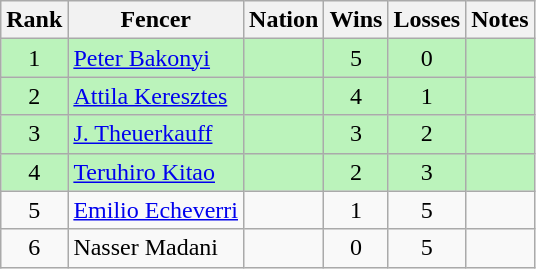<table class="wikitable sortable" style="text-align:center">
<tr>
<th>Rank</th>
<th>Fencer</th>
<th>Nation</th>
<th>Wins</th>
<th>Losses</th>
<th>Notes</th>
</tr>
<tr bgcolor=bbf3bb>
<td>1</td>
<td align=left><a href='#'>Peter Bakonyi</a></td>
<td align=left></td>
<td>5</td>
<td>0</td>
<td></td>
</tr>
<tr bgcolor=bbf3bb>
<td>2</td>
<td align=left><a href='#'>Attila Keresztes</a></td>
<td align=left></td>
<td>4</td>
<td>1</td>
<td></td>
</tr>
<tr bgcolor=bbf3bb>
<td>3</td>
<td align=left><a href='#'>J. Theuerkauff</a></td>
<td align=left></td>
<td>3</td>
<td>2</td>
<td></td>
</tr>
<tr bgcolor=bbf3bb>
<td>4</td>
<td align=left><a href='#'>Teruhiro Kitao</a></td>
<td align=left></td>
<td>2</td>
<td>3</td>
<td></td>
</tr>
<tr>
<td>5</td>
<td align=left><a href='#'>Emilio Echeverri</a></td>
<td align=left></td>
<td>1</td>
<td>5</td>
<td></td>
</tr>
<tr>
<td>6</td>
<td align=left>Nasser Madani</td>
<td align=left></td>
<td>0</td>
<td>5</td>
<td></td>
</tr>
</table>
